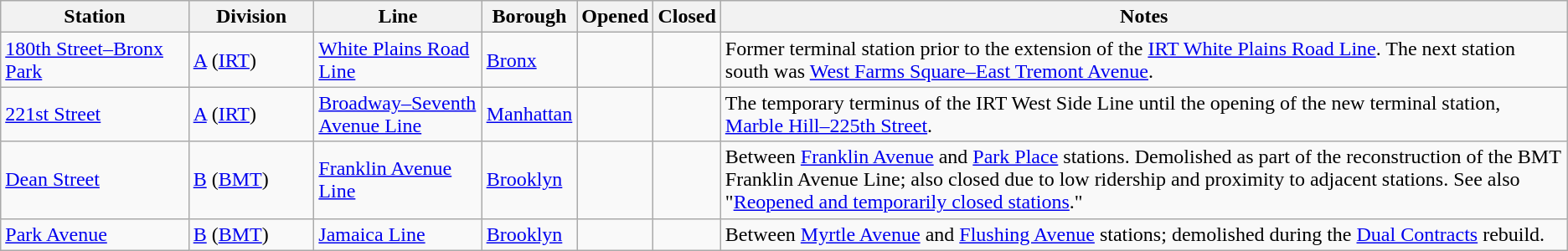<table class="wikitable sortable">
<tr>
<th width="12%">Station</th>
<th width="8%">Division</th>
<th>Line</th>
<th>Borough</th>
<th>Opened</th>
<th>Closed</th>
<th>Notes</th>
</tr>
<tr>
<td><a href='#'>180th Street–Bronx Park</a></td>
<td><a href='#'>A</a> (<a href='#'>IRT</a>)</td>
<td><a href='#'>White Plains Road Line</a></td>
<td><a href='#'>Bronx</a></td>
<td></td>
<td></td>
<td>Former terminal station prior to the extension of the <a href='#'>IRT White Plains Road Line</a>. The next station south was <a href='#'>West Farms Square–East Tremont Avenue</a>.</td>
</tr>
<tr>
<td><a href='#'>221st Street</a></td>
<td><a href='#'>A</a> (<a href='#'>IRT</a>)</td>
<td><a href='#'>Broadway–Seventh Avenue Line</a></td>
<td><a href='#'>Manhattan</a></td>
<td></td>
<td></td>
<td>The temporary terminus of the IRT West Side Line until the opening of the new terminal station, <a href='#'>Marble Hill–225th Street</a>.</td>
</tr>
<tr>
<td><a href='#'>Dean Street</a></td>
<td><a href='#'>B</a> (<a href='#'>BMT</a>)</td>
<td><a href='#'>Franklin Avenue Line</a></td>
<td><a href='#'>Brooklyn</a></td>
<td></td>
<td></td>
<td>Between <a href='#'>Franklin Avenue</a> and <a href='#'>Park Place</a> stations. Demolished as part of the reconstruction of the BMT Franklin Avenue Line; also closed due to low ridership and proximity to adjacent stations. See also "<a href='#'>Reopened and temporarily closed stations</a>."</td>
</tr>
<tr>
<td><a href='#'>Park Avenue</a></td>
<td><a href='#'>B</a> (<a href='#'>BMT</a>)</td>
<td><a href='#'>Jamaica Line</a></td>
<td><a href='#'>Brooklyn</a></td>
<td></td>
<td></td>
<td>Between <a href='#'>Myrtle Avenue</a> and <a href='#'>Flushing Avenue</a> stations; demolished during the <a href='#'>Dual Contracts</a> rebuild.</td>
</tr>
</table>
